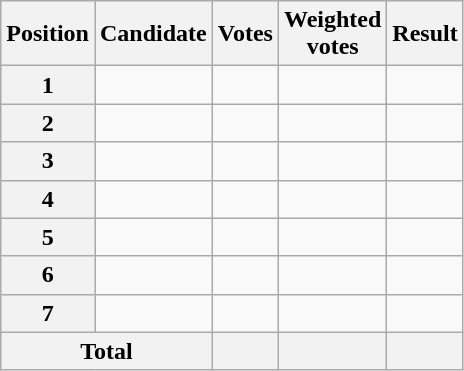<table class="wikitable sortable col3right col4right">
<tr>
<th scope="col">Position</th>
<th scope="col">Candidate</th>
<th scope="col">Votes</th>
<th scope="col">Weighted<br>votes</th>
<th scope="col">Result</th>
</tr>
<tr>
<th scope="row">1</th>
<td></td>
<td></td>
<td></td>
<td></td>
</tr>
<tr>
<th scope="row">2</th>
<td></td>
<td></td>
<td></td>
<td></td>
</tr>
<tr>
<th scope="row">3</th>
<td></td>
<td></td>
<td></td>
<td></td>
</tr>
<tr>
<th scope="row">4</th>
<td></td>
<td></td>
<td></td>
<td></td>
</tr>
<tr>
<th scope="row">5</th>
<td></td>
<td></td>
<td></td>
<td></td>
</tr>
<tr>
<th scope="row">6</th>
<td></td>
<td></td>
<td></td>
<td></td>
</tr>
<tr>
<th scope="row">7</th>
<td></td>
<td></td>
<td></td>
<td></td>
</tr>
<tr class="sortbottom">
<th scope="row" colspan="2">Total</th>
<th style="text-align:right"></th>
<th style="text-align:right"></th>
<th></th>
</tr>
</table>
